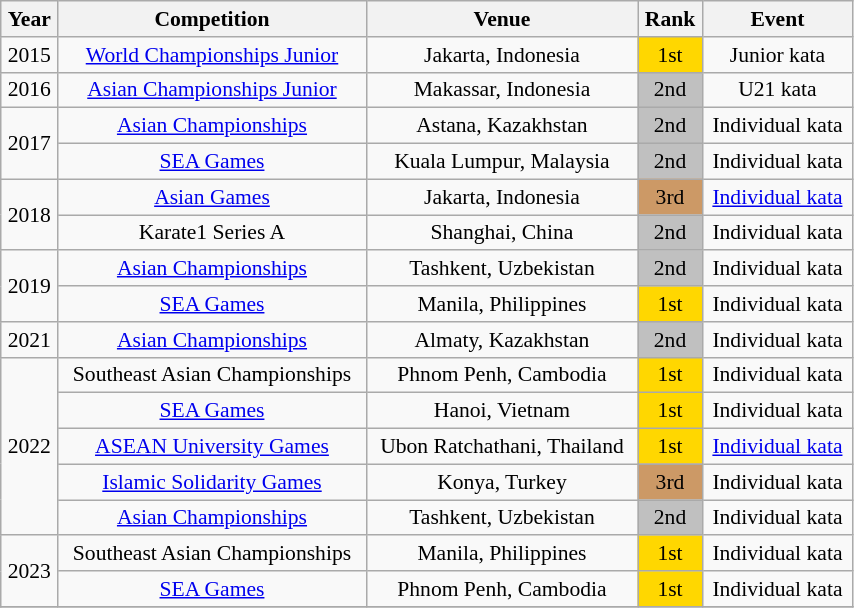<table class="wikitable sortable" width=45% style="font-size:90%; text-align:center;">
<tr>
<th>Year</th>
<th>Competition</th>
<th>Venue</th>
<th>Rank</th>
<th>Event</th>
</tr>
<tr>
<td>2015</td>
<td><a href='#'>World Championships Junior</a></td>
<td>Jakarta, Indonesia</td>
<td bgcolor="gold">1st</td>
<td>Junior kata</td>
</tr>
<tr>
<td>2016</td>
<td><a href='#'>Asian Championships Junior</a></td>
<td>Makassar, Indonesia</td>
<td bgcolor="silver">2nd</td>
<td>U21 kata</td>
</tr>
<tr>
<td rowspan=2>2017</td>
<td><a href='#'>Asian Championships</a></td>
<td>Astana, Kazakhstan</td>
<td bgcolor="silver">2nd</td>
<td>Individual kata</td>
</tr>
<tr>
<td><a href='#'>SEA Games</a></td>
<td>Kuala Lumpur, Malaysia</td>
<td bgcolor="silver">2nd</td>
<td>Individual kata</td>
</tr>
<tr>
<td rowspan=2>2018</td>
<td><a href='#'>Asian Games</a></td>
<td>Jakarta, Indonesia</td>
<td bgcolor="cc9966">3rd</td>
<td><a href='#'>Individual kata</a></td>
</tr>
<tr>
<td>Karate1 Series A</td>
<td>Shanghai, China</td>
<td bgcolor="silver">2nd</td>
<td>Individual kata</td>
</tr>
<tr>
<td rowspan=2>2019</td>
<td><a href='#'>Asian Championships</a></td>
<td>Tashkent, Uzbekistan</td>
<td bgcolor="silver">2nd</td>
<td>Individual kata</td>
</tr>
<tr>
<td><a href='#'>SEA Games</a></td>
<td>Manila, Philippines</td>
<td bgcolor="gold">1st</td>
<td>Individual kata</td>
</tr>
<tr>
<td>2021</td>
<td><a href='#'>Asian Championships</a></td>
<td>Almaty, Kazakhstan</td>
<td bgcolor="silver">2nd</td>
<td>Individual kata</td>
</tr>
<tr>
<td rowspan=5>2022</td>
<td>Southeast Asian Championships</td>
<td>Phnom Penh, Cambodia</td>
<td bgcolor="gold">1st</td>
<td>Individual kata</td>
</tr>
<tr>
<td><a href='#'>SEA Games</a></td>
<td>Hanoi, Vietnam</td>
<td bgcolor="gold">1st</td>
<td>Individual kata</td>
</tr>
<tr>
<td><a href='#'>ASEAN University Games</a></td>
<td>Ubon Ratchathani, Thailand</td>
<td bgcolor="gold">1st</td>
<td><a href='#'>Individual kata</a></td>
</tr>
<tr>
<td><a href='#'>Islamic Solidarity Games</a></td>
<td>Konya, Turkey</td>
<td bgcolor="cc9966">3rd</td>
<td>Individual kata</td>
</tr>
<tr>
<td><a href='#'>Asian Championships</a></td>
<td>Tashkent, Uzbekistan</td>
<td bgcolor="silver">2nd</td>
<td>Individual kata</td>
</tr>
<tr>
<td rowspan=2>2023</td>
<td>Southeast Asian Championships</td>
<td>Manila, Philippines</td>
<td bgcolor="gold">1st</td>
<td>Individual kata</td>
</tr>
<tr>
<td><a href='#'>SEA Games</a></td>
<td>Phnom Penh, Cambodia</td>
<td bgcolor="gold">1st</td>
<td>Individual kata</td>
</tr>
<tr>
</tr>
</table>
